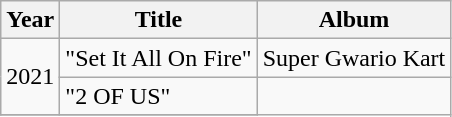<table class="wikitable">
<tr>
<th>Year</th>
<th>Title</th>
<th>Album</th>
</tr>
<tr>
<td rowspan="2">2021</td>
<td>"Set It All On Fire"<br></td>
<td>Super Gwario Kart</td>
</tr>
<tr>
<td>"2 OF US"<br></td>
</tr>
<tr>
</tr>
</table>
